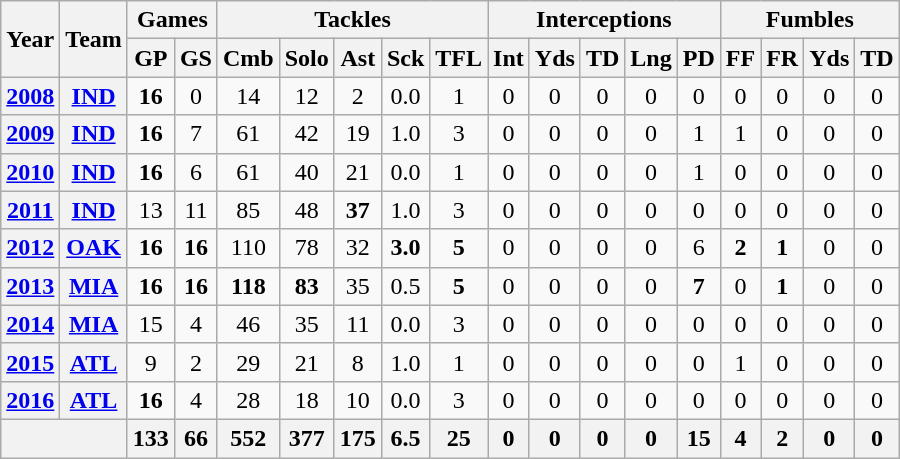<table class="wikitable" style="text-align:center">
<tr>
<th rowspan="2">Year</th>
<th rowspan="2">Team</th>
<th colspan="2">Games</th>
<th colspan="5">Tackles</th>
<th colspan="5">Interceptions</th>
<th colspan="4">Fumbles</th>
</tr>
<tr>
<th>GP</th>
<th>GS</th>
<th>Cmb</th>
<th>Solo</th>
<th>Ast</th>
<th>Sck</th>
<th>TFL</th>
<th>Int</th>
<th>Yds</th>
<th>TD</th>
<th>Lng</th>
<th>PD</th>
<th>FF</th>
<th>FR</th>
<th>Yds</th>
<th>TD</th>
</tr>
<tr>
<th><a href='#'>2008</a></th>
<th><a href='#'>IND</a></th>
<td><strong>16</strong></td>
<td>0</td>
<td>14</td>
<td>12</td>
<td>2</td>
<td>0.0</td>
<td>1</td>
<td>0</td>
<td>0</td>
<td>0</td>
<td>0</td>
<td>0</td>
<td>0</td>
<td>0</td>
<td>0</td>
<td>0</td>
</tr>
<tr>
<th><a href='#'>2009</a></th>
<th><a href='#'>IND</a></th>
<td><strong>16</strong></td>
<td>7</td>
<td>61</td>
<td>42</td>
<td>19</td>
<td>1.0</td>
<td>3</td>
<td>0</td>
<td>0</td>
<td>0</td>
<td>0</td>
<td>1</td>
<td>1</td>
<td>0</td>
<td>0</td>
<td>0</td>
</tr>
<tr>
<th><a href='#'>2010</a></th>
<th><a href='#'>IND</a></th>
<td><strong>16</strong></td>
<td>6</td>
<td>61</td>
<td>40</td>
<td>21</td>
<td>0.0</td>
<td>1</td>
<td>0</td>
<td>0</td>
<td>0</td>
<td>0</td>
<td>1</td>
<td>0</td>
<td>0</td>
<td>0</td>
<td>0</td>
</tr>
<tr>
<th><a href='#'>2011</a></th>
<th><a href='#'>IND</a></th>
<td>13</td>
<td>11</td>
<td>85</td>
<td>48</td>
<td><strong>37</strong></td>
<td>1.0</td>
<td>3</td>
<td>0</td>
<td>0</td>
<td>0</td>
<td>0</td>
<td>0</td>
<td>0</td>
<td>0</td>
<td>0</td>
<td>0</td>
</tr>
<tr>
<th><a href='#'>2012</a></th>
<th><a href='#'>OAK</a></th>
<td><strong>16</strong></td>
<td><strong>16</strong></td>
<td>110</td>
<td>78</td>
<td>32</td>
<td><strong>3.0</strong></td>
<td><strong>5</strong></td>
<td>0</td>
<td>0</td>
<td>0</td>
<td>0</td>
<td>6</td>
<td><strong>2</strong></td>
<td><strong>1</strong></td>
<td>0</td>
<td>0</td>
</tr>
<tr>
<th><a href='#'>2013</a></th>
<th><a href='#'>MIA</a></th>
<td><strong>16</strong></td>
<td><strong>16</strong></td>
<td><strong>118</strong></td>
<td><strong>83</strong></td>
<td>35</td>
<td>0.5</td>
<td><strong>5</strong></td>
<td>0</td>
<td>0</td>
<td>0</td>
<td>0</td>
<td><strong>7</strong></td>
<td>0</td>
<td><strong>1</strong></td>
<td>0</td>
<td>0</td>
</tr>
<tr>
<th><a href='#'>2014</a></th>
<th><a href='#'>MIA</a></th>
<td>15</td>
<td>4</td>
<td>46</td>
<td>35</td>
<td>11</td>
<td>0.0</td>
<td>3</td>
<td>0</td>
<td>0</td>
<td>0</td>
<td>0</td>
<td>0</td>
<td>0</td>
<td>0</td>
<td>0</td>
<td>0</td>
</tr>
<tr>
<th><a href='#'>2015</a></th>
<th><a href='#'>ATL</a></th>
<td>9</td>
<td>2</td>
<td>29</td>
<td>21</td>
<td>8</td>
<td>1.0</td>
<td>1</td>
<td>0</td>
<td>0</td>
<td>0</td>
<td>0</td>
<td>0</td>
<td>1</td>
<td>0</td>
<td>0</td>
<td>0</td>
</tr>
<tr>
<th><a href='#'>2016</a></th>
<th><a href='#'>ATL</a></th>
<td><strong>16</strong></td>
<td>4</td>
<td>28</td>
<td>18</td>
<td>10</td>
<td>0.0</td>
<td>3</td>
<td>0</td>
<td>0</td>
<td>0</td>
<td>0</td>
<td>0</td>
<td>0</td>
<td>0</td>
<td>0</td>
<td>0</td>
</tr>
<tr>
<th colspan="2"></th>
<th>133</th>
<th>66</th>
<th>552</th>
<th>377</th>
<th>175</th>
<th>6.5</th>
<th>25</th>
<th>0</th>
<th>0</th>
<th>0</th>
<th>0</th>
<th>15</th>
<th>4</th>
<th>2</th>
<th>0</th>
<th>0</th>
</tr>
</table>
